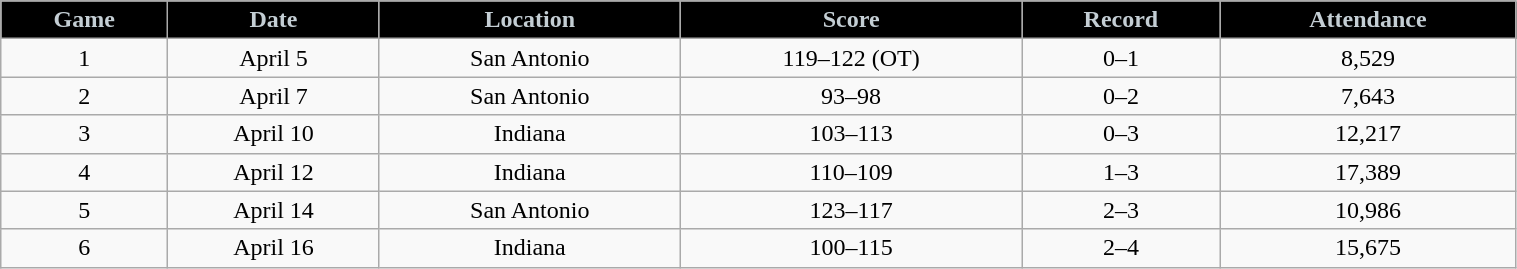<table class="wikitable" style="width:80%;">
<tr style="text-align:center; background:#000000; color:#C4CED4;">
<td><strong>Game</strong></td>
<td><strong>Date</strong></td>
<td><strong>Location</strong></td>
<td><strong>Score</strong></td>
<td><strong>Record</strong></td>
<td><strong>Attendance</strong></td>
</tr>
<tr style="text-align:center;" bgcolor="">
<td>1</td>
<td>April 5</td>
<td>San Antonio</td>
<td>119–122 (OT)</td>
<td>0–1</td>
<td>8,529</td>
</tr>
<tr style="text-align:center;" bgcolor="">
<td>2</td>
<td>April 7</td>
<td>San Antonio</td>
<td>93–98</td>
<td>0–2</td>
<td>7,643</td>
</tr>
<tr style="text-align:center;" bgcolor="">
<td>3</td>
<td>April 10</td>
<td>Indiana</td>
<td>103–113</td>
<td>0–3</td>
<td>12,217</td>
</tr>
<tr style="text-align:center;" bgcolor="">
<td>4</td>
<td>April 12</td>
<td>Indiana</td>
<td>110–109</td>
<td>1–3</td>
<td>17,389</td>
</tr>
<tr style="text-align:center;" bgcolor="">
<td>5</td>
<td>April 14</td>
<td>San Antonio</td>
<td>123–117</td>
<td>2–3</td>
<td>10,986</td>
</tr>
<tr style="text-align:center;" bgcolor="">
<td>6</td>
<td>April 16</td>
<td>Indiana</td>
<td>100–115</td>
<td>2–4</td>
<td>15,675</td>
</tr>
</table>
